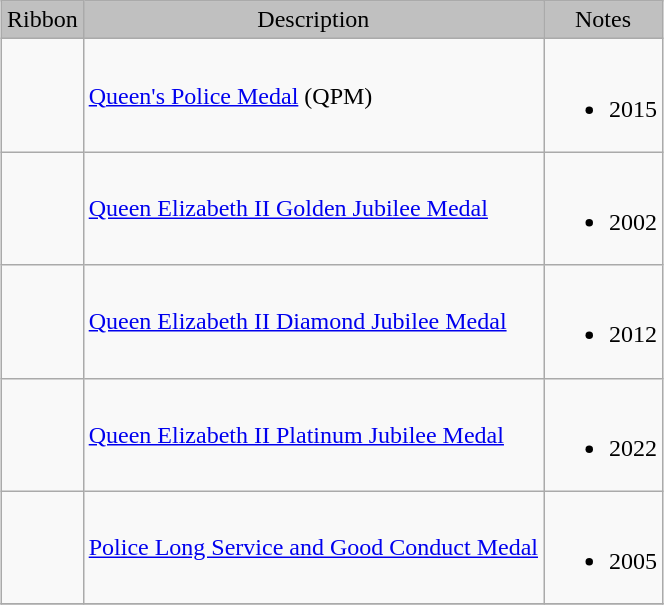<table class="wikitable" style="margin:1em auto;">
<tr style="background:silver; text-align:center;">
<td>Ribbon</td>
<td>Description</td>
<td>Notes</td>
</tr>
<tr>
<td></td>
<td><a href='#'>Queen's Police Medal</a> (QPM)</td>
<td><br><ul><li>2015</li></ul></td>
</tr>
<tr>
<td></td>
<td><a href='#'>Queen Elizabeth II Golden Jubilee Medal</a></td>
<td><br><ul><li>2002</li></ul></td>
</tr>
<tr>
<td></td>
<td><a href='#'>Queen Elizabeth II Diamond Jubilee Medal</a></td>
<td><br><ul><li>2012</li></ul></td>
</tr>
<tr>
<td></td>
<td><a href='#'>Queen Elizabeth II Platinum Jubilee Medal</a></td>
<td><br><ul><li>2022</li></ul></td>
</tr>
<tr>
<td></td>
<td><a href='#'>Police Long Service and Good Conduct Medal</a></td>
<td><br><ul><li>2005</li></ul></td>
</tr>
<tr>
</tr>
</table>
